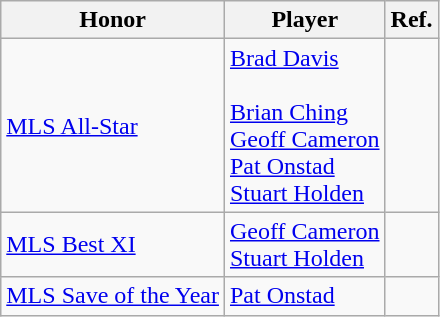<table class="wikitable">
<tr>
<th>Honor</th>
<th>Player</th>
<th>Ref.</th>
</tr>
<tr>
<td><a href='#'>MLS All-Star</a></td>
<td> <a href='#'>Brad Davis</a><br><br> <a href='#'>Brian Ching</a><br>
 <a href='#'>Geoff Cameron</a><br>
 <a href='#'>Pat Onstad</a><br>
 <a href='#'>Stuart Holden</a></td>
<td></td>
</tr>
<tr>
<td><a href='#'>MLS Best XI</a></td>
<td> <a href='#'>Geoff Cameron</a><br> <a href='#'>Stuart Holden</a></td>
<td></td>
</tr>
<tr>
<td><a href='#'>MLS Save of the Year</a></td>
<td> <a href='#'>Pat Onstad</a></td>
<td></td>
</tr>
</table>
